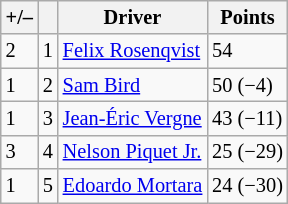<table class="wikitable" style="font-size: 85%">
<tr>
<th scope="col">+/–</th>
<th scope="col"></th>
<th scope="col">Driver</th>
<th scope="col">Points</th>
</tr>
<tr>
<td align="left"> 2</td>
<td align="center">1</td>
<td> <a href='#'>Felix Rosenqvist</a></td>
<td align="left">54</td>
</tr>
<tr>
<td align="left"> 1</td>
<td align="center">2</td>
<td> <a href='#'>Sam Bird</a></td>
<td align="left">50 (−4)</td>
</tr>
<tr>
<td align="left"> 1</td>
<td align="center">3</td>
<td> <a href='#'>Jean-Éric Vergne</a></td>
<td align="left">43 (−11)</td>
</tr>
<tr>
<td align="left"> 3</td>
<td align="center">4</td>
<td> <a href='#'>Nelson Piquet Jr.</a></td>
<td align="left">25 (−29)</td>
</tr>
<tr>
<td align="left"> 1</td>
<td align="center">5</td>
<td> <a href='#'>Edoardo Mortara</a></td>
<td align="left">24 (−30)</td>
</tr>
</table>
